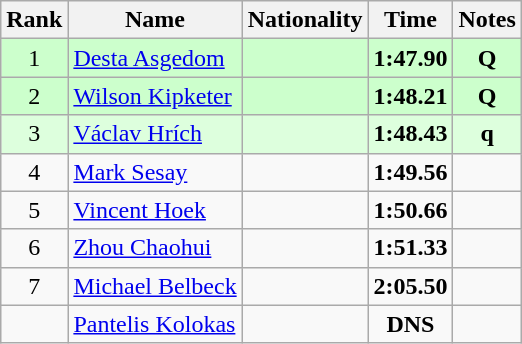<table class="wikitable sortable" style="text-align:center">
<tr>
<th>Rank</th>
<th>Name</th>
<th>Nationality</th>
<th>Time</th>
<th>Notes</th>
</tr>
<tr bgcolor=ccffcc>
<td>1</td>
<td align=left><a href='#'>Desta Asgedom</a></td>
<td align=left></td>
<td><strong>1:47.90</strong></td>
<td><strong>Q</strong></td>
</tr>
<tr bgcolor=ccffcc>
<td>2</td>
<td align=left><a href='#'>Wilson Kipketer</a></td>
<td align=left></td>
<td><strong>1:48.21</strong></td>
<td><strong>Q</strong></td>
</tr>
<tr bgcolor=ddffdd>
<td>3</td>
<td align=left><a href='#'>Václav Hrích</a></td>
<td align=left></td>
<td><strong>1:48.43</strong></td>
<td><strong>q</strong></td>
</tr>
<tr>
<td>4</td>
<td align=left><a href='#'>Mark Sesay</a></td>
<td align=left></td>
<td><strong>1:49.56</strong></td>
<td></td>
</tr>
<tr>
<td>5</td>
<td align=left><a href='#'>Vincent Hoek</a></td>
<td align=left></td>
<td><strong>1:50.66</strong></td>
<td></td>
</tr>
<tr>
<td>6</td>
<td align=left><a href='#'>Zhou Chaohui</a></td>
<td align=left></td>
<td><strong>1:51.33</strong></td>
<td></td>
</tr>
<tr>
<td>7</td>
<td align=left><a href='#'>Michael Belbeck</a></td>
<td align=left></td>
<td><strong>2:05.50</strong></td>
<td></td>
</tr>
<tr>
<td></td>
<td align=left><a href='#'>Pantelis Kolokas</a></td>
<td align=left></td>
<td><strong>DNS</strong></td>
<td></td>
</tr>
</table>
